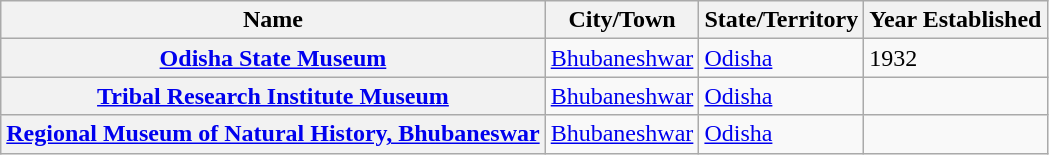<table class="wikitable sortable">
<tr>
<th scope=col>Name</th>
<th scope=col>City/Town</th>
<th scope=col>State/Territory</th>
<th scope=col>Year Established</th>
</tr>
<tr>
<th scope=row><a href='#'>Odisha State Museum</a></th>
<td><a href='#'>Bhubaneshwar</a></td>
<td><a href='#'>Odisha</a></td>
<td>1932</td>
</tr>
<tr>
<th scope=row><a href='#'>Tribal Research Institute Museum</a></th>
<td><a href='#'>Bhubaneshwar</a></td>
<td><a href='#'>Odisha</a></td>
<td></td>
</tr>
<tr>
<th scope=row><a href='#'>Regional Museum of Natural History, Bhubaneswar</a></th>
<td><a href='#'>Bhubaneshwar</a></td>
<td><a href='#'>Odisha</a></td>
<td></td>
</tr>
</table>
